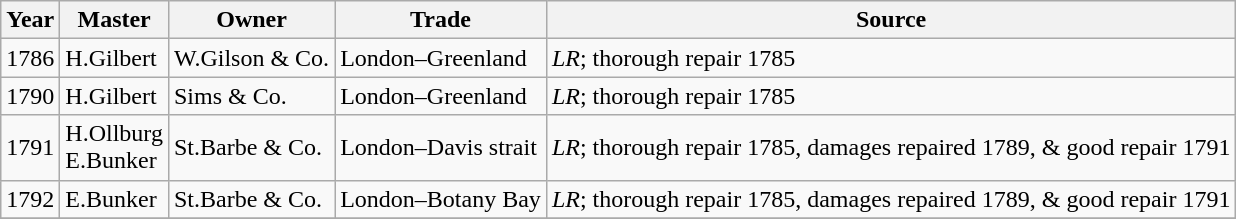<table class=" wikitable">
<tr>
<th>Year</th>
<th>Master</th>
<th>Owner</th>
<th>Trade</th>
<th>Source</th>
</tr>
<tr>
<td>1786</td>
<td>H.Gilbert</td>
<td>W.Gilson & Co.</td>
<td>London–Greenland</td>
<td><em>LR</em>; thorough repair 1785</td>
</tr>
<tr>
<td>1790</td>
<td>H.Gilbert</td>
<td>Sims & Co.</td>
<td>London–Greenland</td>
<td><em>LR</em>; thorough repair 1785</td>
</tr>
<tr>
<td>1791</td>
<td>H.Ollburg<br>E.Bunker</td>
<td>St.Barbe & Co.</td>
<td>London–Davis strait</td>
<td><em>LR</em>; thorough repair 1785, damages repaired 1789, & good repair 1791</td>
</tr>
<tr>
<td>1792</td>
<td>E.Bunker</td>
<td>St.Barbe & Co.</td>
<td>London–Botany Bay</td>
<td><em>LR</em>; thorough repair 1785, damages repaired 1789, & good repair 1791</td>
</tr>
<tr>
</tr>
</table>
